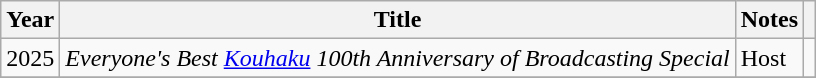<table class="wikitable">
<tr>
<th>Year</th>
<th>Title</th>
<th>Notes</th>
<th></th>
</tr>
<tr>
<td>2025</td>
<td><em>Everyone's Best <a href='#'>Kouhaku</a> 100th Anniversary of Broadcasting Special</em></td>
<td>Host</td>
<td></td>
</tr>
<tr>
</tr>
</table>
